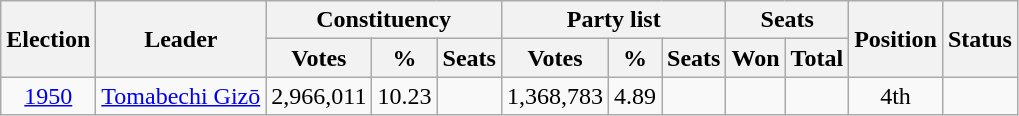<table class=wikitable style=text-align:center>
<tr>
<th rowspan="2">Election</th>
<th rowspan="2">Leader</th>
<th colspan="3">Constituency</th>
<th colspan="3">Party list</th>
<th colspan="2">Seats</th>
<th rowspan="2">Position</th>
<th rowspan="2">Status</th>
</tr>
<tr>
<th>Votes</th>
<th>%</th>
<th>Seats</th>
<th>Votes</th>
<th>%</th>
<th>Seats</th>
<th>Won</th>
<th>Total</th>
</tr>
<tr>
<td><a href='#'>1950</a></td>
<td><a href='#'>Tomabechi Gizō</a></td>
<td>2,966,011</td>
<td>10.23</td>
<td></td>
<td>1,368,783</td>
<td>4.89</td>
<td></td>
<td></td>
<td></td>
<td>4th</td>
<td></td>
</tr>
</table>
